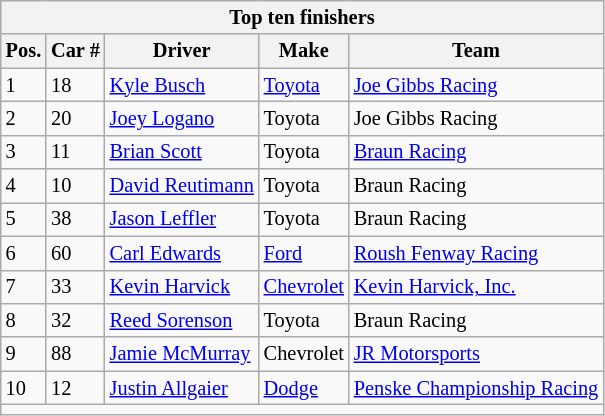<table class="wikitable" style="font-size: 85%;">
<tr>
<th colspan=5 align=center>Top ten finishers</th>
</tr>
<tr>
<th>Pos.</th>
<th>Car #</th>
<th>Driver</th>
<th>Make</th>
<th>Team</th>
</tr>
<tr>
<td>1</td>
<td>18</td>
<td><a href='#'>Kyle Busch</a></td>
<td><a href='#'>Toyota</a></td>
<td><a href='#'>Joe Gibbs Racing</a></td>
</tr>
<tr>
<td>2</td>
<td>20</td>
<td><a href='#'>Joey Logano</a></td>
<td>Toyota</td>
<td>Joe Gibbs Racing</td>
</tr>
<tr>
<td>3</td>
<td>11</td>
<td><a href='#'>Brian Scott</a></td>
<td>Toyota</td>
<td><a href='#'>Braun Racing</a></td>
</tr>
<tr>
<td>4</td>
<td>10</td>
<td><a href='#'>David Reutimann</a></td>
<td>Toyota</td>
<td>Braun Racing</td>
</tr>
<tr>
<td>5</td>
<td>38</td>
<td><a href='#'>Jason Leffler</a></td>
<td>Toyota</td>
<td>Braun Racing</td>
</tr>
<tr>
<td>6</td>
<td>60</td>
<td><a href='#'>Carl Edwards</a></td>
<td><a href='#'>Ford</a></td>
<td><a href='#'>Roush Fenway Racing</a></td>
</tr>
<tr>
<td>7</td>
<td>33</td>
<td><a href='#'>Kevin Harvick</a></td>
<td><a href='#'>Chevrolet</a></td>
<td><a href='#'>Kevin Harvick, Inc.</a></td>
</tr>
<tr>
<td>8</td>
<td>32</td>
<td><a href='#'>Reed Sorenson</a></td>
<td>Toyota</td>
<td>Braun Racing</td>
</tr>
<tr>
<td>9</td>
<td>88</td>
<td><a href='#'>Jamie McMurray</a></td>
<td>Chevrolet</td>
<td><a href='#'>JR Motorsports</a></td>
</tr>
<tr>
<td>10</td>
<td>12</td>
<td><a href='#'>Justin Allgaier</a></td>
<td><a href='#'>Dodge</a></td>
<td><a href='#'>Penske Championship Racing</a></td>
</tr>
<tr>
<td colspan=5 align=center></td>
</tr>
</table>
